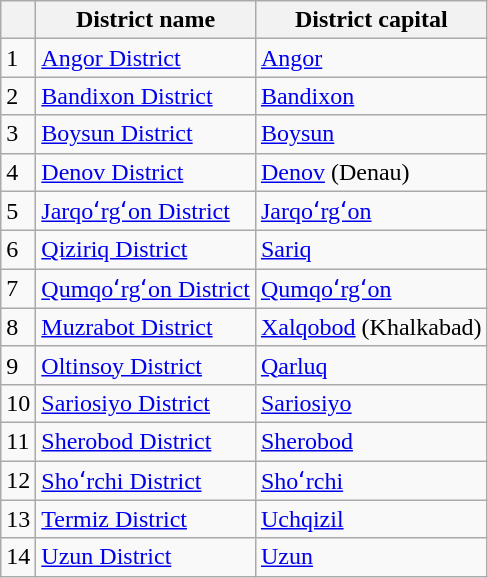<table class="wikitable sortable">
<tr>
<th></th>
<th>District name</th>
<th>District capital</th>
</tr>
<tr>
<td>1</td>
<td><a href='#'>Angor District</a></td>
<td><a href='#'>Angor</a></td>
</tr>
<tr>
<td>2</td>
<td><a href='#'>Bandixon District</a></td>
<td><a href='#'>Bandixon</a></td>
</tr>
<tr>
<td>3</td>
<td><a href='#'>Boysun District</a></td>
<td><a href='#'>Boysun</a></td>
</tr>
<tr>
<td>4</td>
<td><a href='#'>Denov District</a></td>
<td><a href='#'>Denov</a> (Denau)</td>
</tr>
<tr>
<td>5</td>
<td><a href='#'>Jarqoʻrgʻon District</a></td>
<td><a href='#'>Jarqoʻrgʻon</a></td>
</tr>
<tr>
<td>6</td>
<td><a href='#'>Qiziriq District</a></td>
<td><a href='#'>Sariq</a></td>
</tr>
<tr>
<td>7</td>
<td><a href='#'>Qumqoʻrgʻon District</a></td>
<td><a href='#'>Qumqoʻrgʻon</a></td>
</tr>
<tr>
<td>8</td>
<td><a href='#'>Muzrabot District</a></td>
<td><a href='#'>Xalqobod</a> (Khalkabad)</td>
</tr>
<tr>
<td>9</td>
<td><a href='#'>Oltinsoy District</a></td>
<td><a href='#'>Qarluq</a></td>
</tr>
<tr>
<td>10</td>
<td><a href='#'>Sariosiyo District</a></td>
<td><a href='#'>Sariosiyo</a></td>
</tr>
<tr>
<td>11</td>
<td><a href='#'>Sherobod District</a></td>
<td><a href='#'>Sherobod</a></td>
</tr>
<tr>
<td>12</td>
<td><a href='#'>Shoʻrchi District</a></td>
<td><a href='#'>Shoʻrchi</a></td>
</tr>
<tr>
<td>13</td>
<td><a href='#'>Termiz District</a></td>
<td><a href='#'>Uchqizil</a></td>
</tr>
<tr>
<td>14</td>
<td><a href='#'>Uzun District</a></td>
<td><a href='#'>Uzun</a></td>
</tr>
</table>
